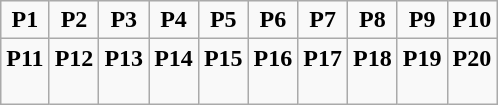<table class="wikitable" style="text-align: center;">
<tr valign="top">
<td><strong>P1</strong><br></td>
<td><strong>P2</strong><br></td>
<td><strong>P3</strong><br></td>
<td><strong>P4</strong><br></td>
<td><strong>P5</strong><br></td>
<td><strong>P6</strong><br></td>
<td><strong>P7</strong><br></td>
<td><strong>P8</strong><br></td>
<td><strong>P9</strong><br></td>
<td><strong>P10</strong><br></td>
</tr>
<tr valign="top">
<td><strong>P11</strong><br></td>
<td><strong>P12</strong><br></td>
<td><strong>P13</strong><br></td>
<td><strong>P14</strong><br></td>
<td><strong>P15</strong><br></td>
<td><strong>P16</strong><br></td>
<td><strong>P17</strong><br></td>
<td><strong>P18</strong><br></td>
<td><strong>P19</strong><br></td>
<td><strong>P20</strong><br><br></td>
</tr>
</table>
